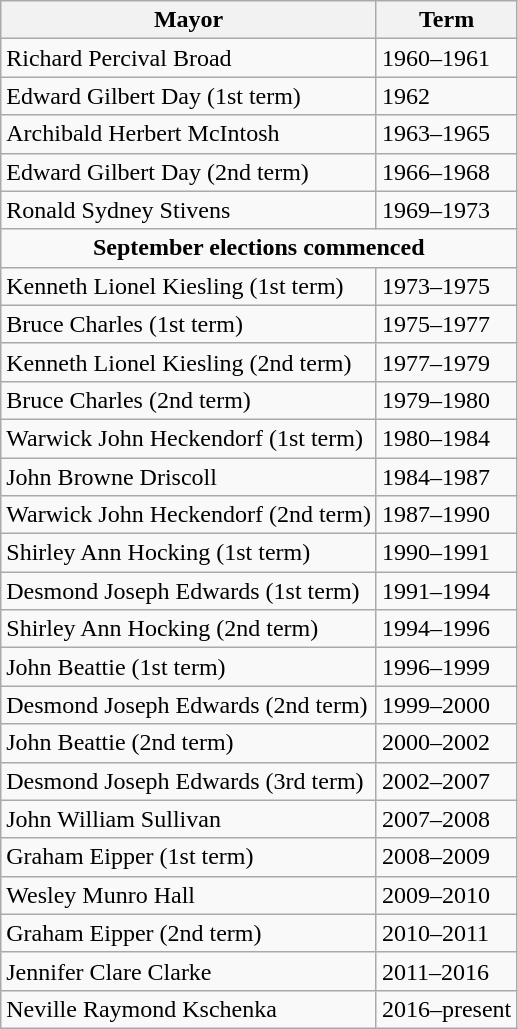<table class="wikitable sortable">
<tr>
<th>Mayor</th>
<th>Term</th>
</tr>
<tr>
<td>Richard Percival Broad</td>
<td>1960–1961</td>
</tr>
<tr>
<td>Edward Gilbert Day (1st term)</td>
<td>1962</td>
</tr>
<tr>
<td>Archibald Herbert McIntosh</td>
<td>1963–1965</td>
</tr>
<tr>
<td>Edward Gilbert Day (2nd term)</td>
<td>1966–1968</td>
</tr>
<tr>
<td>Ronald Sydney Stivens</td>
<td>1969–1973</td>
</tr>
<tr>
<td colspan=2 align="center"><strong>September elections commenced</strong></td>
</tr>
<tr>
<td>Kenneth Lionel Kiesling (1st term)</td>
<td>1973–1975</td>
</tr>
<tr>
<td>Bruce Charles (1st term)</td>
<td>1975–1977</td>
</tr>
<tr>
<td>Kenneth Lionel Kiesling (2nd term)</td>
<td>1977–1979</td>
</tr>
<tr>
<td>Bruce Charles (2nd term)</td>
<td>1979–1980</td>
</tr>
<tr>
<td>Warwick John Heckendorf (1st term)</td>
<td>1980–1984</td>
</tr>
<tr>
<td>John Browne Driscoll</td>
<td>1984–1987</td>
</tr>
<tr>
<td>Warwick John Heckendorf (2nd term)</td>
<td>1987–1990</td>
</tr>
<tr>
<td>Shirley Ann Hocking (1st term)</td>
<td>1990–1991</td>
</tr>
<tr>
<td>Desmond Joseph Edwards (1st term)</td>
<td>1991–1994</td>
</tr>
<tr>
<td>Shirley Ann Hocking (2nd term)</td>
<td>1994–1996</td>
</tr>
<tr>
<td>John Beattie (1st term)</td>
<td>1996–1999</td>
</tr>
<tr>
<td>Desmond Joseph Edwards (2nd term)</td>
<td>1999–2000</td>
</tr>
<tr>
<td>John Beattie (2nd term)</td>
<td>2000–2002</td>
</tr>
<tr>
<td>Desmond Joseph Edwards (3rd term)</td>
<td>2002–2007</td>
</tr>
<tr>
<td>John William Sullivan</td>
<td>2007–2008</td>
</tr>
<tr>
<td>Graham Eipper (1st term)</td>
<td>2008–2009</td>
</tr>
<tr>
<td>Wesley Munro Hall</td>
<td>2009–2010</td>
</tr>
<tr>
<td>Graham Eipper (2nd term)</td>
<td>2010–2011</td>
</tr>
<tr>
<td>Jennifer Clare Clarke</td>
<td>2011–2016</td>
</tr>
<tr>
<td>Neville Raymond Kschenka</td>
<td>2016–present</td>
</tr>
</table>
